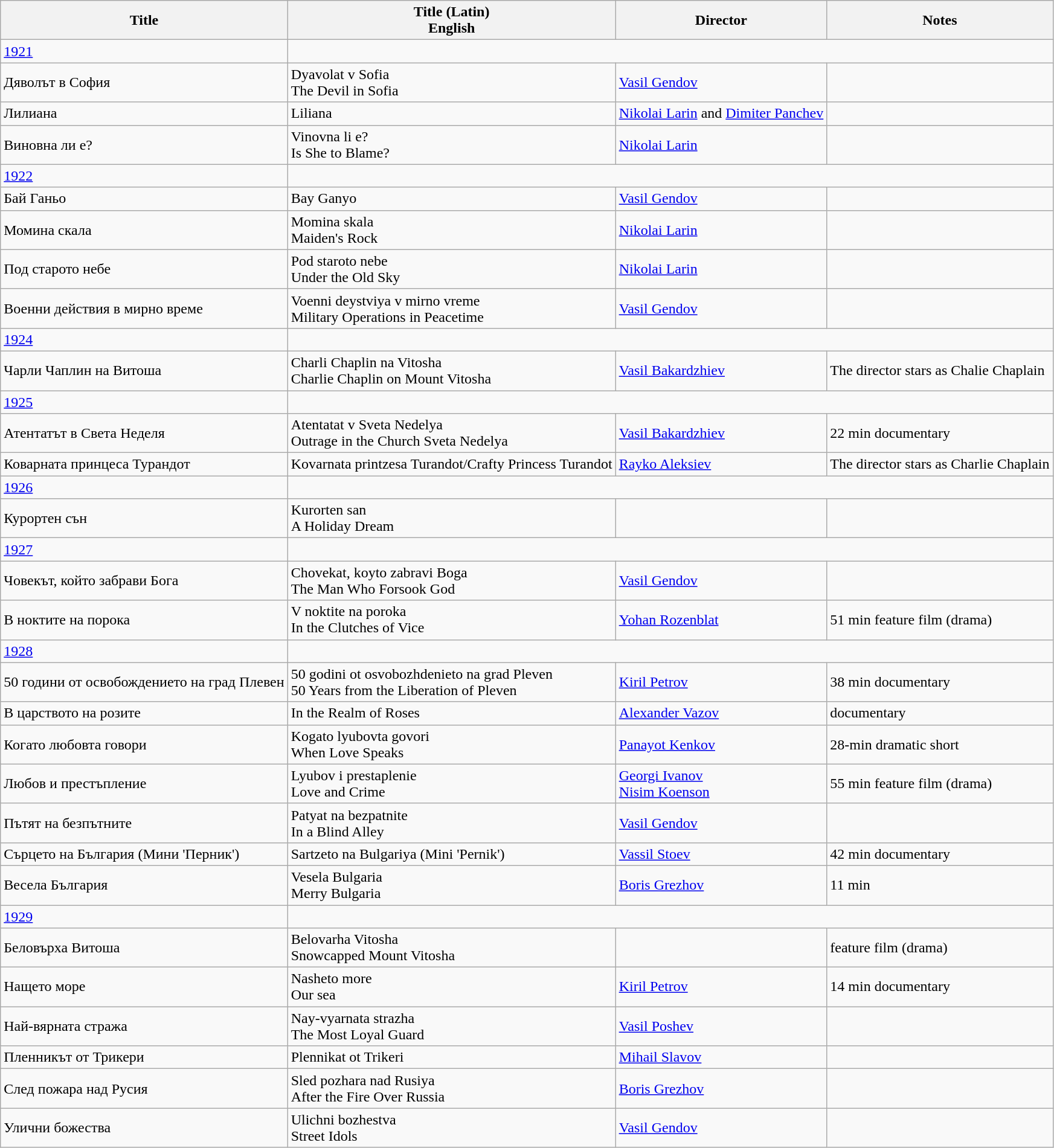<table class="wikitable">
<tr>
<th>Title</th>
<th>Title (Latin)<br>English</th>
<th>Director</th>
<th>Notes</th>
</tr>
<tr>
<td><a href='#'>1921</a></td>
</tr>
<tr>
<td>Дяволът в София</td>
<td>Dyavolat v Sofia<br>The Devil in Sofia</td>
<td><a href='#'>Vasil Gendov</a></td>
<td></td>
</tr>
<tr>
<td>Лилиана</td>
<td>Liliana</td>
<td><a href='#'>Nikolai Larin</a> and <a href='#'>Dimiter Panchev</a></td>
<td></td>
</tr>
<tr>
<td>Виновна ли е?</td>
<td>Vinovna li e?<br>Is She to Blame?</td>
<td><a href='#'>Nikolai Larin</a></td>
<td></td>
</tr>
<tr>
<td><a href='#'>1922</a></td>
</tr>
<tr>
<td>Бай Ганьо</td>
<td>Bay Ganyo</td>
<td><a href='#'>Vasil Gendov</a></td>
<td></td>
</tr>
<tr>
<td>Момина скала</td>
<td>Momina skala<br>Maiden's Rock</td>
<td><a href='#'>Nikolai Larin</a></td>
<td></td>
</tr>
<tr>
<td>Под старото небе</td>
<td>Pod staroto nebe<br>Under the Old Sky</td>
<td><a href='#'>Nikolai Larin</a></td>
<td></td>
</tr>
<tr>
<td>Военни действия в мирно време</td>
<td>Voenni deystviya v mirno vreme<br>Military Operations in Peacetime</td>
<td><a href='#'>Vasil Gendov</a></td>
<td></td>
</tr>
<tr>
<td><a href='#'>1924</a></td>
</tr>
<tr>
<td>Чарли Чаплин на Витоша</td>
<td>Charli Chaplin na Vitosha<br>Charlie Chaplin on Mount Vitosha</td>
<td><a href='#'>Vasil Bakardzhiev</a></td>
<td>The director stars as Chalie Chaplain</td>
</tr>
<tr>
<td><a href='#'>1925</a></td>
</tr>
<tr>
<td>Атентатът в Света Неделя</td>
<td>Atentatat v Sveta Nedelya<br>Outrage in the Church Sveta Nedelya</td>
<td><a href='#'>Vasil Bakardzhiev</a></td>
<td>22 min documentary</td>
</tr>
<tr>
<td>Коварната принцеса Турандот</td>
<td>Kovarnata printzesa Turandot/Crafty Princess Turandot</td>
<td><a href='#'>Rayko Aleksiev</a></td>
<td>The director stars as Charlie Chaplain</td>
</tr>
<tr>
<td><a href='#'>1926</a></td>
</tr>
<tr>
<td>Курортен сън</td>
<td>Kurorten san<br>A Holiday Dream</td>
<td></td>
<td></td>
</tr>
<tr>
<td><a href='#'>1927</a></td>
</tr>
<tr>
<td>Човекът, който забрави Бога</td>
<td>Chovekat, koyto zabravi Boga<br>The Man Who Forsook God</td>
<td><a href='#'>Vasil Gendov</a></td>
<td></td>
</tr>
<tr>
<td>В ноктите на порока</td>
<td>V noktite na poroka<br>In the Clutches of Vice</td>
<td><a href='#'>Yohan Rozenblat</a></td>
<td>51 min feature film (drama)</td>
</tr>
<tr>
<td><a href='#'>1928</a></td>
</tr>
<tr>
<td>50 години от освобождението на град Плевен</td>
<td>50 godini ot osvobozhdenieto na grad Pleven<br>50 Years from the Liberation of Pleven</td>
<td><a href='#'>Kiril Petrov</a></td>
<td>38 min documentary</td>
</tr>
<tr>
<td>В царството на розите</td>
<td>In the Realm of Roses</td>
<td><a href='#'>Alexander Vazov</a></td>
<td>documentary</td>
</tr>
<tr>
<td>Когато любовта говори</td>
<td>Kogato lyubovta govori<br>When Love Speaks</td>
<td><a href='#'>Panayot Kenkov</a></td>
<td>28-min dramatic short</td>
</tr>
<tr>
<td>Любов и престъпление</td>
<td>Lyubov i prestaplenie<br>Love and Crime</td>
<td><a href='#'>Georgi Ivanov</a><br><a href='#'>Nisim Koenson</a></td>
<td>55 min feature film (drama)</td>
</tr>
<tr>
<td>Пътят на безпътните</td>
<td>Patyat na bezpatnite<br>In a Blind Alley</td>
<td><a href='#'>Vasil Gendov</a></td>
<td></td>
</tr>
<tr>
<td>Сърцето на България (Мини 'Перник')</td>
<td>Sartzeto na Bulgariya (Mini 'Pernik')</td>
<td><a href='#'>Vassil Stoev</a></td>
<td>42 min documentary</td>
</tr>
<tr>
<td>Весела България</td>
<td>Vesela Bulgaria<br>Merry Bulgaria</td>
<td><a href='#'>Boris Grezhov</a></td>
<td>11 min</td>
</tr>
<tr>
<td><a href='#'>1929</a></td>
</tr>
<tr>
<td>Беловърха Витоша</td>
<td>Belovarha Vitosha<br>Snowcapped Mount Vitosha</td>
<td></td>
<td>feature film (drama)</td>
</tr>
<tr>
<td>Нащето море</td>
<td>Nasheto more<br>Our sea</td>
<td><a href='#'>Kiril Petrov</a></td>
<td>14 min documentary</td>
</tr>
<tr>
<td>Най-вярната стража</td>
<td>Nay-vyarnata strazha<br>The Most Loyal Guard</td>
<td><a href='#'>Vasil Poshev</a></td>
<td></td>
</tr>
<tr>
<td>Пленникът от Трикери</td>
<td>Plennikat ot Trikeri</td>
<td><a href='#'>Mihail Slavov</a></td>
<td></td>
</tr>
<tr>
<td>След пожара над Русия</td>
<td>Sled pozhara nad Rusiya<br>After the Fire Over Russia</td>
<td><a href='#'>Boris Grezhov</a></td>
<td></td>
</tr>
<tr>
<td>Улични божества</td>
<td>Ulichni bozhestva<br>Street Idols</td>
<td><a href='#'>Vasil Gendov</a></td>
<td></td>
</tr>
</table>
